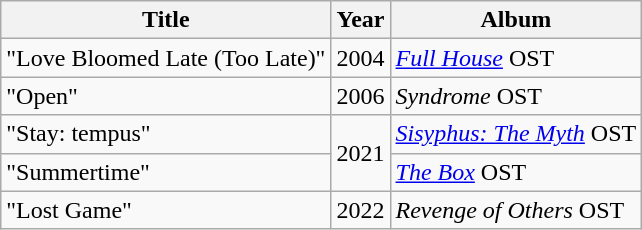<table class="wikitable">
<tr>
<th>Title</th>
<th>Year</th>
<th>Album</th>
</tr>
<tr>
<td>"Love Bloomed Late (Too Late)"</td>
<td>2004</td>
<td><em><a href='#'>Full House</a></em> OST</td>
</tr>
<tr>
<td>"Open"</td>
<td>2006</td>
<td><em>Syndrome</em> OST</td>
</tr>
<tr>
<td>"Stay: tempus"</td>
<td rowspan="2">2021</td>
<td><em><a href='#'>Sisyphus: The Myth</a></em> OST</td>
</tr>
<tr>
<td>"Summertime"</td>
<td><em><a href='#'>The Box</a></em> OST</td>
</tr>
<tr>
<td>"Lost Game"</td>
<td>2022</td>
<td><em>Revenge of Others</em> OST</td>
</tr>
</table>
